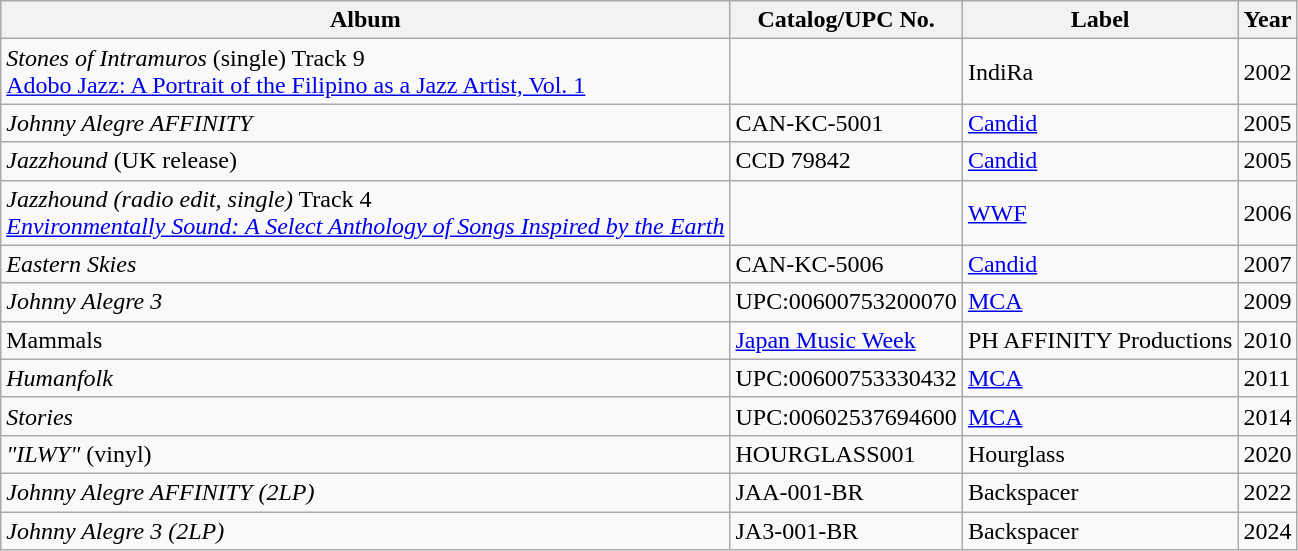<table class="wikitable sortable">
<tr>
<th>Album</th>
<th>Catalog/UPC No.</th>
<th>Label</th>
<th>Year</th>
</tr>
<tr>
<td><em>Stones of Intramuros</em> (single) Track 9 <br><a href='#'>Adobo Jazz: A Portrait of the Filipino as a Jazz Artist, Vol. 1</a></td>
<td></td>
<td>IndiRa</td>
<td>2002</td>
</tr>
<tr>
<td><em>Johnny Alegre AFFINITY</em></td>
<td>CAN-KC-5001</td>
<td><a href='#'>Candid</a></td>
<td>2005</td>
</tr>
<tr>
<td><em>Jazzhound</em> (UK release)</td>
<td>CCD 79842</td>
<td><a href='#'>Candid</a></td>
<td>2005</td>
</tr>
<tr>
<td><em>Jazzhound (radio edit, single)</em> Track 4<br><em><a href='#'>Environmentally Sound: A Select Anthology of Songs Inspired by the Earth</a></em></td>
<td></td>
<td><a href='#'>WWF</a></td>
<td>2006</td>
</tr>
<tr>
<td><em>Eastern Skies</em></td>
<td>CAN-KC-5006</td>
<td><a href='#'>Candid</a></td>
<td>2007</td>
</tr>
<tr>
<td><em>Johnny Alegre 3</em> </td>
<td>UPC:00600753200070</td>
<td><a href='#'>MCA</a></td>
<td>2009</td>
</tr>
<tr>
<td>Mammals</td>
<td><a href='#'>Japan Music Week</a></td>
<td>PH AFFINITY Productions</td>
<td>2010</td>
</tr>
<tr>
<td><em>Humanfolk</em></td>
<td>UPC:00600753330432</td>
<td><a href='#'>MCA</a></td>
<td>2011</td>
</tr>
<tr>
<td><em>Stories</em></td>
<td>UPC:00602537694600</td>
<td><a href='#'>MCA</a></td>
<td>2014</td>
</tr>
<tr>
<td><em>"ILWY"</em> (vinyl)</td>
<td>HOURGLASS001</td>
<td>Hourglass</td>
<td>2020</td>
</tr>
<tr>
<td><em>Johnny Alegre AFFINITY (2LP)</em></td>
<td>JAA-001-BR</td>
<td>Backspacer</td>
<td>2022</td>
</tr>
<tr>
<td><em>Johnny Alegre 3 (2LP)</em> </td>
<td>JA3-001-BR</td>
<td>Backspacer</td>
<td>2024</td>
</tr>
</table>
